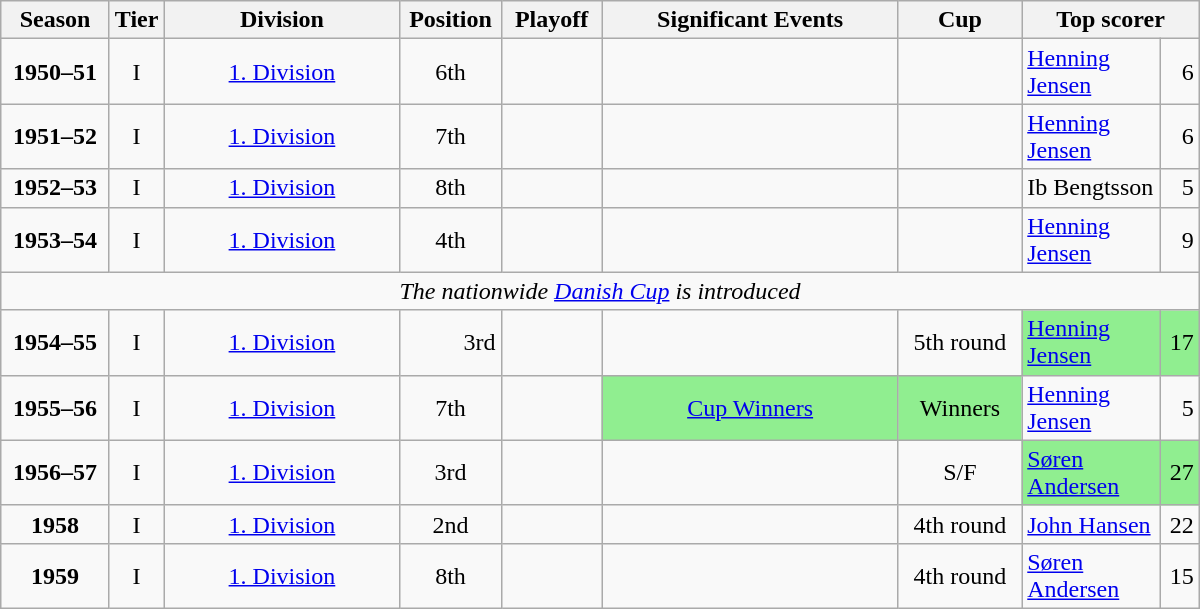<table class="wikitable"  style="text-align:center; width:800px;">
<tr>
<th style="width:65px;">Season</th>
<th style="width:25px;">Tier</th>
<th style="width:150px;">Division</th>
<th style="width:60px;">Position</th>
<th style="width:60px;">Playoff</th>
<th style="width:190px;">Significant Events</th>
<th style="width:75px;">Cup</th>
<th colspan="2" style="width:180px;">Top scorer</th>
</tr>
<tr>
<td><strong>1950–51</strong></td>
<td>I</td>
<td><a href='#'>1. Division</a></td>
<td>6th</td>
<td></td>
<td></td>
<td></td>
<td align=left><a href='#'>Henning Jensen</a></td>
<td align=right>6</td>
</tr>
<tr>
<td><strong>1951–52</strong></td>
<td>I</td>
<td><a href='#'>1. Division</a></td>
<td>7th</td>
<td></td>
<td></td>
<td></td>
<td align=left><a href='#'>Henning Jensen</a></td>
<td align=right>6</td>
</tr>
<tr>
<td><strong>1952–53</strong></td>
<td>I</td>
<td><a href='#'>1. Division</a></td>
<td>8th</td>
<td></td>
<td></td>
<td></td>
<td align=left>Ib Bengtsson</td>
<td align=right>5</td>
</tr>
<tr>
<td><strong>1953–54</strong></td>
<td>I</td>
<td><a href='#'>1. Division</a></td>
<td>4th</td>
<td></td>
<td></td>
<td></td>
<td align=left><a href='#'>Henning Jensen</a></td>
<td align=right>9</td>
</tr>
<tr>
<td colspan="16" style="text-align:center;"><em>The nationwide <a href='#'>Danish Cup</a> is introduced</em></td>
</tr>
<tr>
<td><strong>1954–55</strong></td>
<td>I</td>
<td><a href='#'>1. Division</a></td>
<td align=right>3rd</td>
<td></td>
<td></td>
<td>5th round</td>
<td style="text-align:left; background:#90ee90;"><a href='#'>Henning Jensen</a></td>
<td style="text-align:right; background:#90ee90;">17</td>
</tr>
<tr>
<td><strong>1955–56</strong></td>
<td>I</td>
<td><a href='#'>1. Division</a></td>
<td>7th</td>
<td></td>
<td style="background: #90EE90;"><a href='#'>Cup Winners</a></td>
<td style="background: #90EE90;">Winners</td>
<td align=left><a href='#'>Henning Jensen</a></td>
<td align=right>5</td>
</tr>
<tr>
<td><strong>1956–57</strong></td>
<td>I</td>
<td><a href='#'>1. Division</a></td>
<td>3rd</td>
<td></td>
<td></td>
<td>S/F</td>
<td style="text-align:left; background:#90ee90;"><a href='#'>Søren Andersen</a></td>
<td style="text-align:right; background:#90ee90;">27</td>
</tr>
<tr>
<td><strong>1958</strong></td>
<td>I</td>
<td><a href='#'>1. Division</a></td>
<td>2nd</td>
<td></td>
<td></td>
<td>4th round</td>
<td align=left><a href='#'>John Hansen</a></td>
<td align=right>22</td>
</tr>
<tr>
<td><strong>1959</strong></td>
<td>I</td>
<td><a href='#'>1. Division</a></td>
<td>8th</td>
<td></td>
<td></td>
<td>4th round</td>
<td align=left><a href='#'>Søren Andersen</a></td>
<td align=right>15</td>
</tr>
</table>
